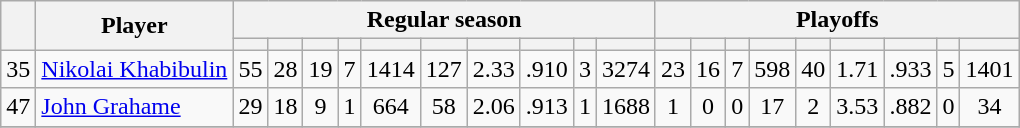<table class="wikitable plainrowheaders" style="text-align:center;">
<tr>
<th scope="col" rowspan="2"></th>
<th scope="col" rowspan="2">Player</th>
<th scope=colgroup colspan=10>Regular season</th>
<th scope=colgroup colspan=9>Playoffs</th>
</tr>
<tr>
<th scope="col"></th>
<th scope="col"></th>
<th scope="col"></th>
<th scope="col"></th>
<th scope="col"></th>
<th scope="col"></th>
<th scope="col"></th>
<th scope="col"></th>
<th scope="col"></th>
<th scope="col"></th>
<th scope="col"></th>
<th scope="col"></th>
<th scope="col"></th>
<th scope="col"></th>
<th scope="col"></th>
<th scope="col"></th>
<th scope="col"></th>
<th scope="col"></th>
<th scope="col"></th>
</tr>
<tr>
<td scope="row">35</td>
<td align="left"><a href='#'>Nikolai Khabibulin</a></td>
<td>55</td>
<td>28</td>
<td>19</td>
<td>7</td>
<td>1414</td>
<td>127</td>
<td>2.33</td>
<td>.910</td>
<td>3</td>
<td>3274</td>
<td>23</td>
<td>16</td>
<td>7</td>
<td>598</td>
<td>40</td>
<td>1.71</td>
<td>.933</td>
<td>5</td>
<td>1401</td>
</tr>
<tr>
<td scope="row">47</td>
<td align="left"><a href='#'>John Grahame</a></td>
<td>29</td>
<td>18</td>
<td>9</td>
<td>1</td>
<td>664</td>
<td>58</td>
<td>2.06</td>
<td>.913</td>
<td>1</td>
<td>1688</td>
<td>1</td>
<td>0</td>
<td>0</td>
<td>17</td>
<td>2</td>
<td>3.53</td>
<td>.882</td>
<td>0</td>
<td>34</td>
</tr>
<tr>
</tr>
</table>
